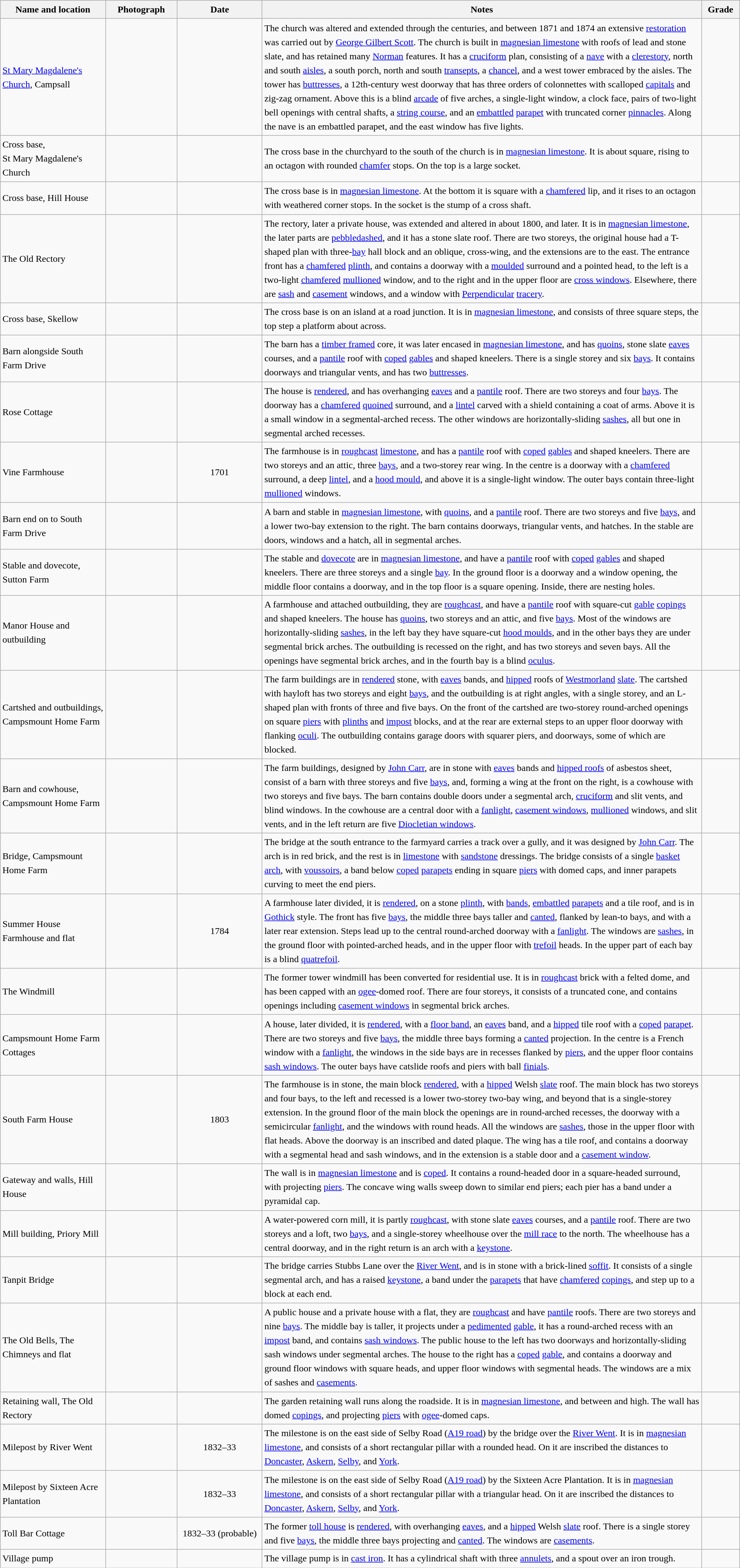<table class="wikitable sortable plainrowheaders" style="width:100%; border:0; text-align:left; line-height:150%;">
<tr>
<th scope="col"  style="width:150px">Name and location</th>
<th scope="col"  style="width:100px" class="unsortable">Photograph</th>
<th scope="col"  style="width:120px">Date</th>
<th scope="col"  style="width:650px" class="unsortable">Notes</th>
<th scope="col"  style="width:50px">Grade</th>
</tr>
<tr>
<td><a href='#'>St Mary Magdalene's Church</a>, Campsall<br><small></small></td>
<td></td>
<td align="center"></td>
<td>The church was altered and extended through the centuries, and between 1871 and 1874 an extensive <a href='#'>restoration</a> was carried out by <a href='#'>George Gilbert Scott</a>.  The church is built in <a href='#'>magnesian limestone</a> with roofs of lead and stone slate, and has retained many <a href='#'>Norman</a> features.  It has a <a href='#'>cruciform</a> plan, consisting of a <a href='#'>nave</a> with a <a href='#'>clerestory</a>, north and south <a href='#'>aisles</a>, a south porch, north and south <a href='#'>transepts</a>, a <a href='#'>chancel</a>, and a west tower embraced by the aisles.  The tower has <a href='#'>buttresses</a>, a 12th-century west doorway that has three orders of colonnettes with scalloped <a href='#'>capitals</a> and zig-zag ornament.  Above this is a blind <a href='#'>arcade</a> of five arches, a single-light window, a clock face, pairs of two-light bell openings with central shafts, a <a href='#'>string course</a>, and an <a href='#'>embattled</a> <a href='#'>parapet</a> with truncated corner <a href='#'>pinnacles</a>.  Along the nave is an embattled parapet, and the east window has five lights.</td>
<td align="center" ></td>
</tr>
<tr>
<td>Cross base,<br>St Mary Magdalene's Church<br><small></small></td>
<td></td>
<td align="center"></td>
<td>The cross base in the churchyard to the south of the church is in <a href='#'>magnesian limestone</a>.  It is about  square, rising to an octagon with rounded <a href='#'>chamfer</a> stops.  On the top is a large socket.</td>
<td align="center" ></td>
</tr>
<tr>
<td>Cross base, Hill House<br><small></small></td>
<td></td>
<td align="center"></td>
<td>The cross base is in <a href='#'>magnesian limestone</a>.  At the bottom it is square with a <a href='#'>chamfered</a> lip, and it rises to an octagon with weathered corner stops.  In the socket is the stump of a cross shaft.</td>
<td align="center" ></td>
</tr>
<tr>
<td>The Old Rectory<br><small></small></td>
<td></td>
<td align="center"></td>
<td>The rectory, later a private house, was extended and altered in about 1800, and later.  It is in <a href='#'>magnesian limestone</a>, the later parts are <a href='#'>pebbledashed</a>, and it has a stone slate roof.  There are two storeys, the original house had a T-shaped plan with three-<a href='#'>bay</a> hall block and an oblique, cross-wing, and the extensions are to the east.  The entrance front has a <a href='#'>chamfered</a> <a href='#'>plinth</a>, and contains a doorway with a <a href='#'>moulded</a> surround and a pointed head, to the left is a two-light <a href='#'>chamfered</a> <a href='#'>mullioned</a> window, and to the right and in the upper floor are <a href='#'>cross windows</a>.  Elsewhere, there are <a href='#'>sash</a> and <a href='#'>casement</a> windows, and a window with <a href='#'>Perpendicular</a> <a href='#'>tracery</a>.</td>
<td align="center" ></td>
</tr>
<tr>
<td>Cross base, Skellow<br><small></small></td>
<td></td>
<td align="center"></td>
<td>The cross base is on an island at a road junction.  It is in <a href='#'>magnesian limestone</a>, and consists of three square steps, the top step a platform about  across.</td>
<td align="center" ></td>
</tr>
<tr>
<td>Barn alongside South Farm Drive<br><small></small></td>
<td></td>
<td align="center"></td>
<td>The barn has a <a href='#'>timber framed</a> core, it was later encased in <a href='#'>magnesian limestone</a>, and has <a href='#'>quoins</a>, stone slate <a href='#'>eaves</a> courses, and a <a href='#'>pantile</a> roof with <a href='#'>coped</a> <a href='#'>gables</a> and shaped kneelers.  There is a single storey and six <a href='#'>bays</a>.  It contains doorways and triangular vents, and has two <a href='#'>buttresses</a>.</td>
<td align="center" ></td>
</tr>
<tr>
<td>Rose Cottage<br><small></small></td>
<td></td>
<td align="center"></td>
<td>The house is <a href='#'>rendered</a>, and has overhanging <a href='#'>eaves</a> and a <a href='#'>pantile</a> roof.  There are two storeys and four <a href='#'>bays</a>.  The doorway has a <a href='#'>chamfered</a> <a href='#'>quoined</a> surround, and a <a href='#'>lintel</a> carved with a shield containing a coat of arms.  Above it is a small window in a segmental-arched recess.  The other windows are horizontally-sliding <a href='#'>sashes</a>, all but one in segmental arched recesses.</td>
<td align="center" ></td>
</tr>
<tr>
<td>Vine Farmhouse<br><small></small></td>
<td></td>
<td align="center">1701</td>
<td>The farmhouse is in <a href='#'>roughcast</a> <a href='#'>limestone</a>, and has a <a href='#'>pantile</a> roof with <a href='#'>coped</a> <a href='#'>gables</a> and shaped kneelers.  There are two storeys and an attic, three <a href='#'>bays</a>, and a two-storey rear wing.  In the centre is a doorway with a <a href='#'>chamfered</a> surround, a deep <a href='#'>lintel</a>, and a <a href='#'>hood mould</a>, and above it is a single-light window.  The outer bays contain three-light <a href='#'>mullioned</a> windows.</td>
<td align="center" ></td>
</tr>
<tr>
<td>Barn end on to South Farm Drive<br><small></small></td>
<td></td>
<td align="center"></td>
<td>A barn and stable in <a href='#'>magnesian limestone</a>, with <a href='#'>quoins</a>, and a <a href='#'>pantile</a> roof.  There are two storeys and five <a href='#'>bays</a>, and a lower two-bay extension to the right.  The barn contains doorways, triangular vents, and hatches.  In the stable are doors, windows and a hatch, all in segmental arches.</td>
<td align="center" ></td>
</tr>
<tr>
<td>Stable and dovecote, Sutton Farm<br><small></small></td>
<td></td>
<td align="center"></td>
<td>The stable and <a href='#'>dovecote</a> are in <a href='#'>magnesian limestone</a>, and have a <a href='#'>pantile</a> roof with <a href='#'>coped</a> <a href='#'>gables</a> and shaped kneelers.  There are three storeys and a single <a href='#'>bay</a>.  In the ground floor is a doorway and a window opening, the middle floor contains a doorway, and in the top floor is a square opening.  Inside, there are nesting holes.</td>
<td align="center" ></td>
</tr>
<tr>
<td>Manor House and outbuilding<br><small></small></td>
<td></td>
<td align="center"></td>
<td>A farmhouse and attached outbuilding, they are <a href='#'>roughcast</a>, and have a <a href='#'>pantile</a> roof with square-cut <a href='#'>gable</a> <a href='#'>copings</a> and shaped kneelers.  The house has <a href='#'>quoins</a>, two storeys and an attic, and five <a href='#'>bays</a>.  Most of the windows are horizontally-sliding <a href='#'>sashes</a>, in the left bay they have square-cut <a href='#'>hood moulds</a>, and in the other bays they are under segmental brick arches.  The outbuilding is recessed on the right, and has two storeys and seven bays.  All the openings have segmental brick arches, and in the fourth bay is a blind <a href='#'>oculus</a>.</td>
<td align="center" ></td>
</tr>
<tr>
<td>Cartshed and outbuildings,<br>Campsmount Home Farm<br><small></small></td>
<td></td>
<td align="center"></td>
<td>The farm buildings are in <a href='#'>rendered</a> stone, with <a href='#'>eaves</a> bands, and <a href='#'>hipped</a> roofs of <a href='#'>Westmorland</a> <a href='#'>slate</a>.  The cartshed with hayloft has two storeys and eight <a href='#'>bays</a>, and the outbuilding is at right angles, with a single storey, and an L-shaped plan with fronts of three and five bays.  On the front of the cartshed are two-storey round-arched openings on square <a href='#'>piers</a> with <a href='#'>plinths</a> and <a href='#'>impost</a> blocks, and at the rear are external steps to an upper floor doorway with flanking <a href='#'>oculi</a>.  The outbuilding contains garage doors with squarer piers, and doorways, some of which are blocked.</td>
<td align="center" ></td>
</tr>
<tr>
<td>Barn and cowhouse,<br>Campsmount Home Farm<br><small></small></td>
<td></td>
<td align="center"></td>
<td>The farm buildings, designed by <a href='#'>John Carr</a>, are in stone with <a href='#'>eaves</a> bands and <a href='#'>hipped roofs</a> of asbestos sheet, consist of a barn with three storeys and five <a href='#'>bays</a>, and, forming a wing at the front on the right, is a cowhouse with two storeys and five bays.  The barn contains double doors under a segmental arch, <a href='#'>cruciform</a> and slit vents, and blind windows.  In the cowhouse are a central door with a <a href='#'>fanlight</a>, <a href='#'>casement windows</a>, <a href='#'>mullioned</a> windows, and slit vents, and in the left return are five <a href='#'>Diocletian windows</a>.</td>
<td align="center" ></td>
</tr>
<tr>
<td>Bridge, Campsmount Home Farm<br><small></small></td>
<td></td>
<td align="center"></td>
<td>The bridge at the south entrance to the farmyard carries a track over a gully, and it was designed by <a href='#'>John Carr</a>.  The arch is in red brick, and the rest is in <a href='#'>limestone</a> with <a href='#'>sandstone</a> dressings.  The bridge consists of a single <a href='#'>basket arch</a>, with <a href='#'>voussoirs</a>, a band below <a href='#'>coped</a> <a href='#'>parapets</a> ending in square <a href='#'>piers</a> with domed caps, and inner parapets curving to meet the end piers.</td>
<td align="center" ></td>
</tr>
<tr>
<td>Summer House Farmhouse and flat<br><small></small></td>
<td></td>
<td align="center">1784</td>
<td>A farmhouse later divided, it is <a href='#'>rendered</a>, on a stone <a href='#'>plinth</a>, with <a href='#'>bands</a>, <a href='#'>embattled</a> <a href='#'>parapets</a> and a tile roof, and is in <a href='#'>Gothick</a> style.  The front has five <a href='#'>bays</a>, the middle three bays taller and <a href='#'>canted</a>, flanked by lean-to bays, and with a later rear extension.  Steps lead up to the central round-arched doorway with a <a href='#'>fanlight</a>.  The windows are <a href='#'>sashes</a>, in the ground floor with pointed-arched heads, and in the upper floor with <a href='#'>trefoil</a> heads.  In the upper part of each bay is a blind <a href='#'>quatrefoil</a>.</td>
<td align="center" ></td>
</tr>
<tr>
<td>The Windmill<br><small></small></td>
<td></td>
<td align="center"></td>
<td>The former tower windmill has been converted for residential use.  It is in <a href='#'>roughcast</a> brick with a felted dome, and has been capped with an <a href='#'>ogee</a>-domed roof.  There are four storeys, it consists of a truncated cone, and contains openings including <a href='#'>casement windows</a> in segmental brick arches.</td>
<td align="center" ></td>
</tr>
<tr>
<td>Campsmount Home Farm Cottages<br><small></small></td>
<td></td>
<td align="center"></td>
<td>A house, later divided, it is <a href='#'>rendered</a>, with a <a href='#'>floor band</a>, an <a href='#'>eaves</a> band, and a <a href='#'>hipped</a> tile roof with a <a href='#'>coped</a> <a href='#'>parapet</a>.  There are two storeys and five <a href='#'>bays</a>, the middle three bays forming a <a href='#'>canted</a> projection.  In the centre is a French window with a <a href='#'>fanlight</a>, the windows in the side bays are in recesses flanked by <a href='#'>piers</a>, and the upper floor contains <a href='#'>sash windows</a>.  The outer bays have catslide roofs and piers with ball <a href='#'>finials</a>.</td>
<td align="center" ></td>
</tr>
<tr>
<td>South Farm House<br><small></small></td>
<td></td>
<td align="center">1803</td>
<td>The farmhouse is in stone, the main block <a href='#'>rendered</a>, with a <a href='#'>hipped</a> Welsh <a href='#'>slate</a> roof.  The main block has two storeys and four bays, to the left and recessed is a lower two-storey two-bay wing, and beyond that is a single-storey extension.  In the ground floor of the main block the openings are in round-arched recesses, the doorway with a semicircular <a href='#'>fanlight</a>, and the windows with round heads.  All the windows are <a href='#'>sashes</a>, those in the upper floor with flat heads.  Above the doorway is an inscribed and dated plaque.  The wing has a tile roof, and contains a doorway with a segmental head and sash windows, and in the extension is a stable door and a <a href='#'>casement window</a>.</td>
<td align="center" ></td>
</tr>
<tr>
<td>Gateway and walls, Hill House<br><small></small></td>
<td></td>
<td align="center"></td>
<td>The wall is in <a href='#'>magnesian limestone</a> and is <a href='#'>coped</a>.  It contains a round-headed door in a square-headed surround, with projecting <a href='#'>piers</a>.  The concave wing walls sweep down to similar end piers; each pier has a band under a pyramidal cap.</td>
<td align="center" ></td>
</tr>
<tr>
<td>Mill building, Priory Mill<br><small></small></td>
<td></td>
<td align="center"></td>
<td>A water-powered corn mill, it is partly <a href='#'>roughcast</a>, with stone slate <a href='#'>eaves</a> courses, and a <a href='#'>pantile</a> roof.  There are two storeys and a loft, two <a href='#'>bays</a>, and a single-storey wheelhouse over the <a href='#'>mill race</a> to the north.  The wheelhouse has a central doorway,  and in the right return is an arch with a <a href='#'>keystone</a>.</td>
<td align="center" ></td>
</tr>
<tr>
<td>Tanpit Bridge<br><small></small></td>
<td></td>
<td align="center"></td>
<td>The bridge carries Stubbs Lane over the <a href='#'>River Went</a>, and is in stone with a brick-lined <a href='#'>soffit</a>.  It consists of a single segmental arch, and has a raised <a href='#'>keystone</a>, a band under the <a href='#'>parapets</a> that have <a href='#'>chamfered</a> <a href='#'>copings</a>, and step up to a block at each end.</td>
<td align="center" ></td>
</tr>
<tr>
<td>The Old Bells, The Chimneys and flat<br><small></small></td>
<td></td>
<td align="center"></td>
<td>A public house and a private house with a flat, they are <a href='#'>roughcast</a> and have <a href='#'>pantile</a> roofs.  There are two storeys and nine <a href='#'>bays</a>.  The middle bay is taller, it projects under a <a href='#'>pedimented</a> <a href='#'>gable</a>, it has a round-arched recess with an <a href='#'>impost</a> band, and contains <a href='#'>sash windows</a>.  The public house to the left has two doorways and horizontally-sliding sash windows under segmental arches.  The house to the right has a <a href='#'>coped</a> <a href='#'>gable</a>, and contains a doorway and ground floor windows with square heads, and upper floor windows with segmental heads.  The windows are a mix of sashes and <a href='#'>casements</a>.</td>
<td align="center" ></td>
</tr>
<tr>
<td>Retaining wall, The Old Rectory<br><small></small></td>
<td></td>
<td align="center"></td>
<td>The garden retaining wall runs along the roadside.  It is in <a href='#'>magnesian limestone</a>, and between  and  high.  The wall has domed <a href='#'>copings</a>, and projecting <a href='#'>piers</a> with <a href='#'>ogee</a>-domed caps.</td>
<td align="center" ></td>
</tr>
<tr>
<td>Milepost by River Went<br><small></small></td>
<td></td>
<td align="center">1832–33</td>
<td>The milestone is on the east side of Selby Road (<a href='#'>A19 road</a>) by the bridge over the <a href='#'>River Went</a>.  It is in <a href='#'>magnesian limestone</a>, and consists of a short rectangular pillar with a rounded head.  On it are inscribed the distances to <a href='#'>Doncaster</a>, <a href='#'>Askern</a>, <a href='#'>Selby</a>, and <a href='#'>York</a>.</td>
<td align="center" ></td>
</tr>
<tr>
<td>Milepost by Sixteen Acre Plantation<br><small></small></td>
<td></td>
<td align="center">1832–33</td>
<td>The milestone is on the east side of Selby Road (<a href='#'>A19 road</a>) by the Sixteen Acre Plantation.  It is in <a href='#'>magnesian limestone</a>, and consists of a short rectangular pillar with a triangular head.  On it are inscribed the distances to <a href='#'>Doncaster</a>, <a href='#'>Askern</a>, <a href='#'>Selby</a>, and <a href='#'>York</a>.</td>
<td align="center" ></td>
</tr>
<tr>
<td>Toll Bar Cottage<br><small></small></td>
<td></td>
<td align="center">1832–33 (probable)</td>
<td>The former <a href='#'>toll house</a> is <a href='#'>rendered</a>, with overhanging <a href='#'>eaves</a>, and a <a href='#'>hipped</a> Welsh <a href='#'>slate</a> roof.  There is a single storey and five <a href='#'>bays</a>, the middle three bays projecting and <a href='#'>canted</a>.  The windows are <a href='#'>casements</a>.</td>
<td align="center" ></td>
</tr>
<tr>
<td>Village pump<br><small></small></td>
<td></td>
<td align="center"></td>
<td>The village pump is in <a href='#'>cast iron</a>.  It has a cylindrical shaft with three <a href='#'>annulets</a>, and a spout over an iron trough.</td>
<td align="center" ></td>
</tr>
<tr>
</tr>
</table>
